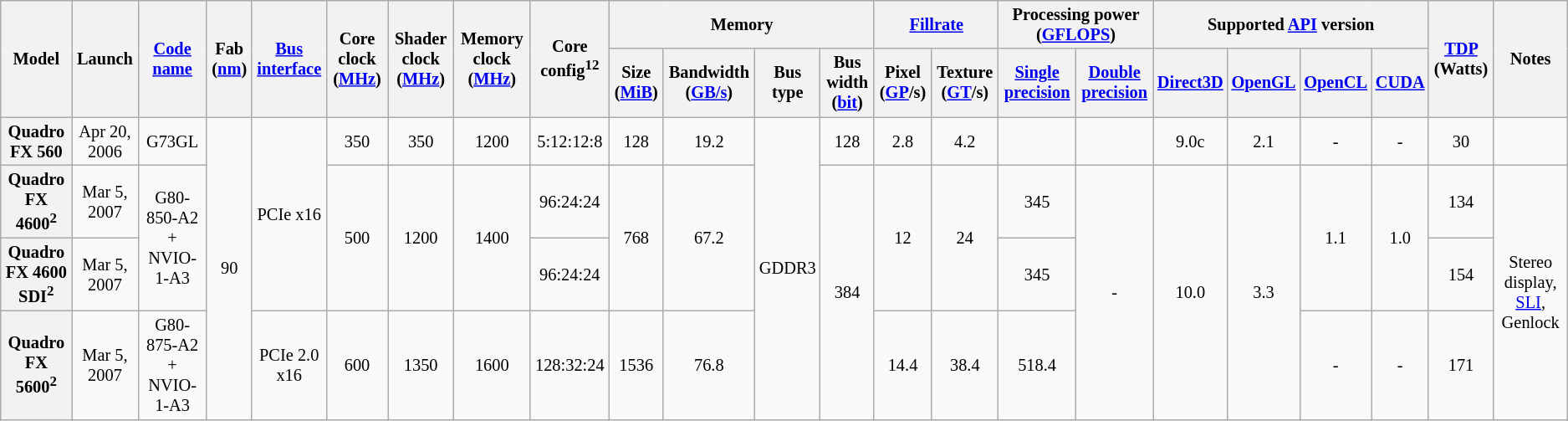<table class="mw-datatable wikitable sortable sort-under" style="font-size:85%; text-align:center;">
<tr>
<th rowspan=2>Model</th>
<th rowspan="2">Launch</th>
<th rowspan=2><a href='#'>Code name</a></th>
<th rowspan=2>Fab (<a href='#'>nm</a>)</th>
<th rowspan=2><a href='#'>Bus</a> <a href='#'>interface</a></th>
<th rowspan=2>Core clock (<a href='#'>MHz</a>)</th>
<th rowspan=2>Shader clock (<a href='#'>MHz</a>)</th>
<th rowspan=2>Memory clock (<a href='#'>MHz</a>)</th>
<th rowspan="2">Core config<sup>12</sup></th>
<th colspan=4>Memory</th>
<th colspan="2"><a href='#'>Fillrate</a></th>
<th colspan="2">Processing power (<a href='#'>GFLOPS</a>)</th>
<th colspan="4">Supported <a href='#'>API</a> version</th>
<th rowspan=2><a href='#'>TDP</a> (Watts)</th>
<th rowspan=2>Notes</th>
</tr>
<tr>
<th>Size (<a href='#'>MiB</a>)</th>
<th>Bandwidth (<a href='#'>GB/s</a>)</th>
<th>Bus type</th>
<th>Bus width (<a href='#'>bit</a>)</th>
<th>Pixel (<a href='#'>GP</a>/s)</th>
<th>Texture (<a href='#'>GT</a>/s)</th>
<th><a href='#'>Single precision</a></th>
<th><a href='#'>Double precision</a></th>
<th><a href='#'>Direct3D</a></th>
<th><a href='#'>OpenGL</a></th>
<th><a href='#'>OpenCL</a></th>
<th><a href='#'>CUDA</a></th>
</tr>
<tr>
<th>Quadro FX 560</th>
<td>Apr 20, 2006</td>
<td>G73GL</td>
<td rowspan="4">90</td>
<td rowspan="3">PCIe x16</td>
<td>350</td>
<td>350</td>
<td>1200</td>
<td>5:12:12:8</td>
<td>128</td>
<td>19.2</td>
<td rowspan="4">GDDR3</td>
<td>128</td>
<td>2.8</td>
<td>4.2</td>
<td></td>
<td></td>
<td>9.0c</td>
<td>2.1</td>
<td>-</td>
<td>-</td>
<td>30</td>
<td></td>
</tr>
<tr>
<th>Quadro FX 4600<sup>2</sup></th>
<td>Mar 5, 2007</td>
<td rowspan="2">G80-850-A2 + NVIO-1-A3</td>
<td rowspan="2">500</td>
<td rowspan="2">1200</td>
<td rowspan="2">1400</td>
<td>96:24:24</td>
<td rowspan="2">768</td>
<td rowspan="2">67.2</td>
<td rowspan="3">384</td>
<td rowspan="2">12</td>
<td rowspan="2">24</td>
<td>345</td>
<td rowspan="3">-</td>
<td rowspan="3">10.0</td>
<td rowspan="3">3.3</td>
<td rowspan="2">1.1</td>
<td rowspan="2">1.0</td>
<td>134</td>
<td rowspan="3">Stereo display, <a href='#'>SLI</a>, Genlock</td>
</tr>
<tr>
<th>Quadro FX 4600 SDI<sup>2</sup></th>
<td>Mar 5, 2007</td>
<td>96:24:24</td>
<td>345</td>
<td>154</td>
</tr>
<tr>
<th>Quadro FX 5600<sup>2</sup></th>
<td>Mar 5, 2007</td>
<td>G80-875-A2 + NVIO-1-A3</td>
<td>PCIe 2.0 x16</td>
<td>600</td>
<td>1350</td>
<td>1600</td>
<td>128:32:24</td>
<td>1536</td>
<td>76.8</td>
<td>14.4</td>
<td>38.4</td>
<td>518.4</td>
<td>-</td>
<td>-</td>
<td>171</td>
</tr>
</table>
